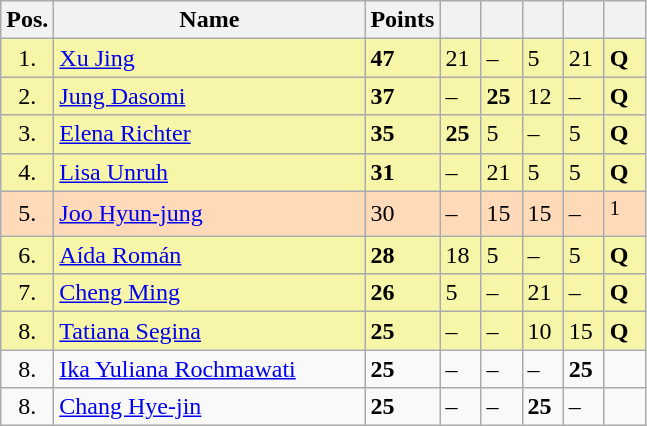<table class="wikitable">
<tr>
<th width=10px>Pos.</th>
<th width=200px>Name</th>
<th width=20px>Points</th>
<th width=20px></th>
<th width=20px></th>
<th width=20px></th>
<th width=20px></th>
<th width=20px></th>
</tr>
<tr style="background:#f7f6a8;">
<td align=center>1.</td>
<td> <a href='#'>Xu Jing</a></td>
<td><strong>47</strong></td>
<td>21</td>
<td>–</td>
<td>5</td>
<td>21</td>
<td><strong>Q</strong></td>
</tr>
<tr style="background:#f7f6a8;">
<td align=center>2.</td>
<td> <a href='#'>Jung Dasomi</a></td>
<td><strong>37</strong></td>
<td>–</td>
<td><strong>25</strong></td>
<td>12</td>
<td>–</td>
<td><strong>Q</strong></td>
</tr>
<tr style="background:#f7f6a8;">
<td align=center>3.</td>
<td> <a href='#'>Elena Richter</a></td>
<td><strong>35</strong></td>
<td><strong>25</strong></td>
<td>5</td>
<td>–</td>
<td>5</td>
<td><strong>Q</strong></td>
</tr>
<tr style="background:#f7f6a8;">
<td align=center>4.</td>
<td> <a href='#'>Lisa Unruh</a></td>
<td><strong>31</strong></td>
<td>–</td>
<td>21</td>
<td>5</td>
<td>5</td>
<td><strong>Q</strong></td>
</tr>
<tr style="background:#ffdab9;">
<td align=center>5.</td>
<td> <a href='#'>Joo Hyun-jung</a></td>
<td>30</td>
<td>–</td>
<td>15</td>
<td>15</td>
<td>–</td>
<td><sup>1</sup></td>
</tr>
<tr style="background:#f7f6a8;">
<td align=center>6.</td>
<td> <a href='#'>Aída Román</a></td>
<td><strong>28</strong></td>
<td>18</td>
<td>5</td>
<td>–</td>
<td>5</td>
<td><strong>Q</strong></td>
</tr>
<tr style="background:#f7f6a8;">
<td align=center>7.</td>
<td> <a href='#'>Cheng Ming</a></td>
<td><strong>26</strong></td>
<td>5</td>
<td>–</td>
<td>21</td>
<td>–</td>
<td><strong>Q</strong></td>
</tr>
<tr style="background:#f7f6a8;">
<td align=center>8.</td>
<td> <a href='#'>Tatiana Segina</a></td>
<td><strong>25</strong></td>
<td>–</td>
<td>–</td>
<td>10</td>
<td>15</td>
<td><strong>Q</strong></td>
</tr>
<tr>
<td align=center>8.</td>
<td> <a href='#'>Ika Yuliana Rochmawati</a></td>
<td><strong>25</strong></td>
<td>–</td>
<td>–</td>
<td>–</td>
<td><strong>25</strong></td>
<td></td>
</tr>
<tr>
<td align=center>8.</td>
<td> <a href='#'>Chang Hye-jin</a></td>
<td><strong>25</strong></td>
<td>–</td>
<td>–</td>
<td><strong>25</strong></td>
<td>–</td>
<td></td>
</tr>
</table>
